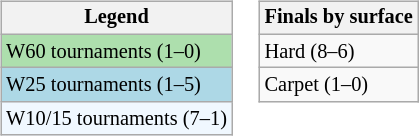<table>
<tr valign=top>
<td><br><table class=wikitable style="font-size:85%">
<tr>
<th>Legend</th>
</tr>
<tr style="background:#addfad;">
<td>W60 tournaments (1–0)</td>
</tr>
<tr style="background:lightblue;">
<td>W25 tournaments (1–5)</td>
</tr>
<tr style="background:#f0f8ff;">
<td>W10/15 tournaments (7–1)</td>
</tr>
</table>
</td>
<td><br><table class=wikitable style="font-size:85%">
<tr>
<th>Finals by surface</th>
</tr>
<tr>
<td>Hard (8–6)</td>
</tr>
<tr>
<td>Carpet (1–0)</td>
</tr>
</table>
</td>
</tr>
</table>
